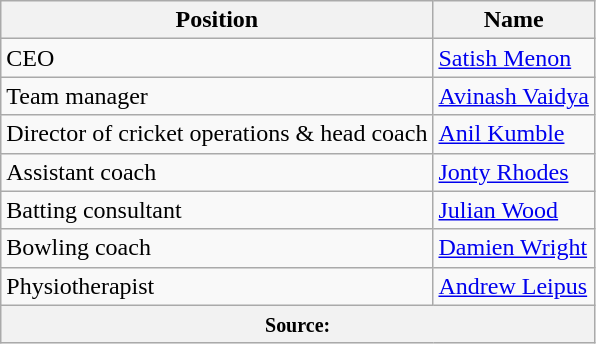<table class="wikitable">
<tr>
<th>Position</th>
<th>Name</th>
</tr>
<tr>
<td>CEO</td>
<td><a href='#'>Satish Menon</a></td>
</tr>
<tr>
<td>Team manager</td>
<td><a href='#'>Avinash Vaidya</a></td>
</tr>
<tr>
<td>Director of cricket operations & head coach</td>
<td><a href='#'>Anil Kumble</a></td>
</tr>
<tr>
<td>Assistant coach</td>
<td><a href='#'>Jonty Rhodes</a></td>
</tr>
<tr>
<td>Batting consultant</td>
<td><a href='#'>Julian Wood</a></td>
</tr>
<tr>
<td>Bowling coach</td>
<td><a href='#'>Damien Wright</a></td>
</tr>
<tr>
<td>Physiotherapist</td>
<td><a href='#'>Andrew Leipus</a></td>
</tr>
<tr>
<th colspan="2" style="text-align: center;"><small>Source:</small></th>
</tr>
</table>
